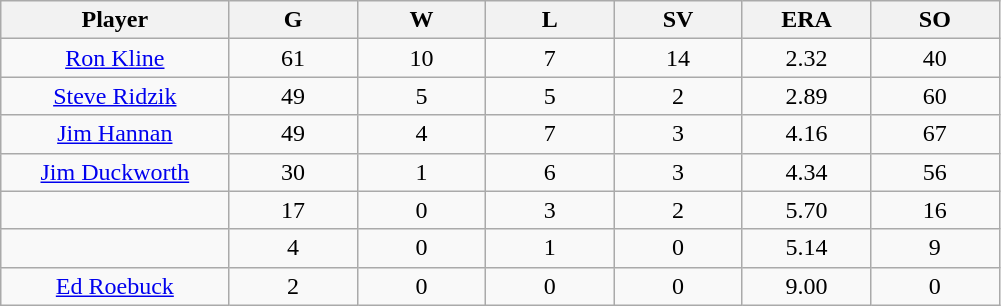<table class="wikitable sortable">
<tr>
<th bgcolor="#DDDDFF" width="16%">Player</th>
<th bgcolor="#DDDDFF" width="9%">G</th>
<th bgcolor="#DDDDFF" width="9%">W</th>
<th bgcolor="#DDDDFF" width="9%">L</th>
<th bgcolor="#DDDDFF" width="9%">SV</th>
<th bgcolor="#DDDDFF" width="9%">ERA</th>
<th bgcolor="#DDDDFF" width="9%">SO</th>
</tr>
<tr align="center">
<td><a href='#'>Ron Kline</a></td>
<td>61</td>
<td>10</td>
<td>7</td>
<td>14</td>
<td>2.32</td>
<td>40</td>
</tr>
<tr align=center>
<td><a href='#'>Steve Ridzik</a></td>
<td>49</td>
<td>5</td>
<td>5</td>
<td>2</td>
<td>2.89</td>
<td>60</td>
</tr>
<tr align=center>
<td><a href='#'>Jim Hannan</a></td>
<td>49</td>
<td>4</td>
<td>7</td>
<td>3</td>
<td>4.16</td>
<td>67</td>
</tr>
<tr align=center>
<td><a href='#'>Jim Duckworth</a></td>
<td>30</td>
<td>1</td>
<td>6</td>
<td>3</td>
<td>4.34</td>
<td>56</td>
</tr>
<tr align=center>
<td></td>
<td>17</td>
<td>0</td>
<td>3</td>
<td>2</td>
<td>5.70</td>
<td>16</td>
</tr>
<tr align="center">
<td></td>
<td>4</td>
<td>0</td>
<td>1</td>
<td>0</td>
<td>5.14</td>
<td>9</td>
</tr>
<tr align="center">
<td><a href='#'>Ed Roebuck</a></td>
<td>2</td>
<td>0</td>
<td>0</td>
<td>0</td>
<td>9.00</td>
<td>0</td>
</tr>
</table>
